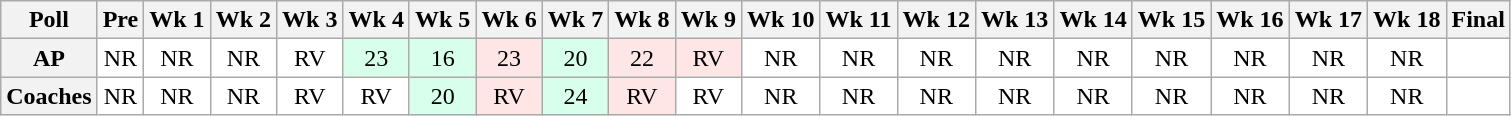<table class="wikitable" style="white-space:nowrap;">
<tr>
<th>Poll</th>
<th>Pre</th>
<th>Wk 1</th>
<th>Wk 2</th>
<th>Wk 3</th>
<th>Wk 4</th>
<th>Wk 5</th>
<th>Wk 6</th>
<th>Wk 7</th>
<th>Wk 8</th>
<th>Wk 9</th>
<th>Wk 10</th>
<th>Wk 11</th>
<th>Wk 12</th>
<th>Wk 13</th>
<th>Wk 14</th>
<th>Wk 15</th>
<th>Wk 16</th>
<th>Wk 17</th>
<th>Wk 18</th>
<th>Final</th>
</tr>
<tr style="text-align:center;">
<th>AP</th>
<td style="background:#FFF;">NR</td>
<td style="background:#FFF;">NR</td>
<td style="background:#FFF;">NR</td>
<td style="background:#FFF;">RV</td>
<td style="background:#D8FFEB;">23</td>
<td style="background:#D8FFEB;">16</td>
<td style="background:#FFE6E6;">23</td>
<td style="background:#D8FFEB;">20</td>
<td style="background:#FFE6E6;">22</td>
<td style="background:#FFE6E6;">RV</td>
<td style="background:#FFF;">NR</td>
<td style="background:#FFF;">NR</td>
<td style="background:#FFF;">NR</td>
<td style="background:#FFF;">NR</td>
<td style="background:#FFF;">NR</td>
<td style="background:#FFF;">NR</td>
<td style="background:#FFF;">NR</td>
<td style="background:#FFF;">NR</td>
<td style="background:#FFF;">NR</td>
<td style="background:#FFF;"> </td>
</tr>
<tr style="text-align:center;">
<th>Coaches</th>
<td style="background:#FFF;">NR</td>
<td style="background:#FFF;">NR</td>
<td style="background:#FFF;">NR</td>
<td style="background:#FFF;">RV</td>
<td style="background:#FFF;">RV</td>
<td style="background:#D8FFEB;">20</td>
<td style="background:#FFE6E6;">RV</td>
<td style="background:#D8FFEB;">24</td>
<td style="background:#FFE6E6;">RV</td>
<td style="background:#FFF;">RV</td>
<td style="background:#FFF;">NR</td>
<td style="background:#FFF;">NR</td>
<td style="background:#FFF;">NR</td>
<td style="background:#FFF;">NR</td>
<td style="background:#FFF;">NR</td>
<td style="background:#FFF;">NR</td>
<td style="background:#FFF;">NR</td>
<td style="background:#FFF;">NR</td>
<td style="background:#FFF;">NR</td>
<td style="background:#FFF;"> </td>
</tr>
</table>
